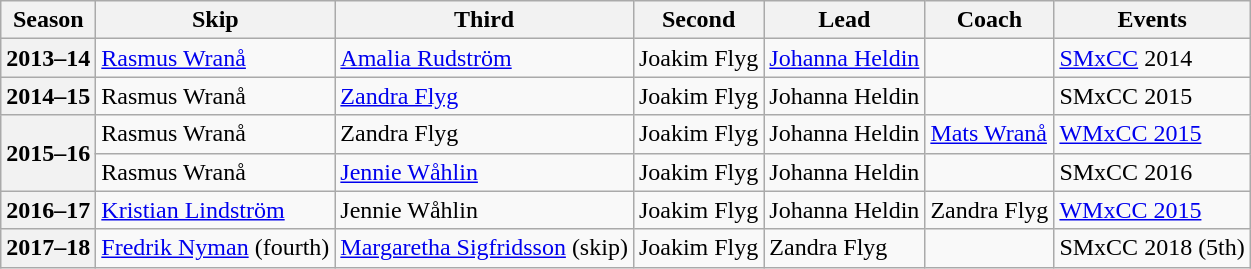<table class="wikitable">
<tr>
<th scope="col">Season</th>
<th scope="col">Skip</th>
<th scope="col">Third</th>
<th scope="col">Second</th>
<th scope="col">Lead</th>
<th scope="col">Coach</th>
<th scope="col">Events</th>
</tr>
<tr>
<th scope="row">2013–14</th>
<td><a href='#'>Rasmus Wranå</a></td>
<td><a href='#'>Amalia Rudström</a></td>
<td>Joakim Flyg</td>
<td><a href='#'>Johanna Heldin</a></td>
<td></td>
<td><a href='#'>SMxCC</a> 2014 </td>
</tr>
<tr>
<th scope="row">2014–15</th>
<td>Rasmus Wranå</td>
<td><a href='#'>Zandra Flyg</a></td>
<td>Joakim Flyg</td>
<td>Johanna Heldin</td>
<td></td>
<td>SMxCC 2015 </td>
</tr>
<tr>
<th scope="row" rowspan=2>2015–16</th>
<td>Rasmus Wranå</td>
<td>Zandra Flyg</td>
<td>Joakim Flyg</td>
<td>Johanna Heldin</td>
<td><a href='#'>Mats Wranå</a></td>
<td><a href='#'>WMxCC 2015</a> </td>
</tr>
<tr>
<td>Rasmus Wranå</td>
<td><a href='#'>Jennie Wåhlin</a></td>
<td>Joakim Flyg</td>
<td>Johanna Heldin</td>
<td></td>
<td>SMxCC 2016 </td>
</tr>
<tr>
<th scope="row">2016–17</th>
<td><a href='#'>Kristian Lindström</a></td>
<td>Jennie Wåhlin</td>
<td>Joakim Flyg</td>
<td>Johanna Heldin</td>
<td>Zandra Flyg</td>
<td><a href='#'>WMxCC 2015</a> </td>
</tr>
<tr>
<th scope="row">2017–18</th>
<td><a href='#'>Fredrik Nyman</a> (fourth)</td>
<td><a href='#'>Margaretha Sigfridsson</a> (skip)</td>
<td>Joakim Flyg</td>
<td>Zandra Flyg</td>
<td></td>
<td>SMxCC 2018 (5th)</td>
</tr>
</table>
